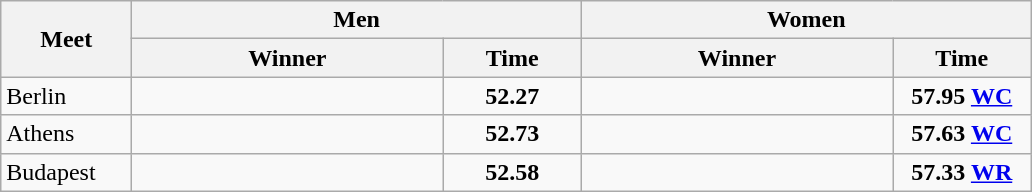<table class="wikitable">
<tr>
<th width=80 rowspan=2>Meet</th>
<th colspan=2>Men</th>
<th colspan=2>Women</th>
</tr>
<tr>
<th width=200>Winner</th>
<th width=85>Time</th>
<th width=200>Winner</th>
<th width=85>Time</th>
</tr>
<tr>
<td>Berlin</td>
<td></td>
<td align=center><strong>52.27</strong></td>
<td></td>
<td align=center><strong>57.95 <a href='#'>WC</a></strong></td>
</tr>
<tr>
<td>Athens</td>
<td></td>
<td align=center><strong>52.73</strong></td>
<td></td>
<td align=center><strong>57.63 <a href='#'>WC</a></strong></td>
</tr>
<tr>
<td>Budapest</td>
<td></td>
<td align=center><strong>52.58</strong></td>
<td></td>
<td align=center><strong>57.33 <a href='#'>WR</a></strong></td>
</tr>
</table>
